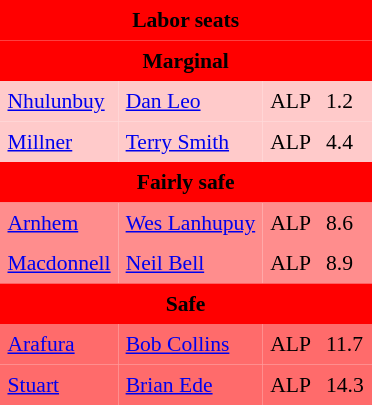<table class="toccolours" align="left" cellpadding="5" cellspacing="0" style="margin-right: .5em; margin-top: .4em; font-size: 90%; float:left">
<tr>
<td colspan="4"  style="text-align:center; background:red;"><span><strong>Labor seats</strong></span></td>
</tr>
<tr>
<td colspan="4"  style="text-align:center; background:red;"><span><strong>Marginal</strong></span></td>
</tr>
<tr>
<td style="text-align:left; background:#ffcaca;"><a href='#'>Nhulunbuy</a></td>
<td style="text-align:left; background:#ffcaca;"><a href='#'>Dan Leo</a></td>
<td style="text-align:left; background:#ffcaca;">ALP</td>
<td style="text-align:left; background:#ffcaca;">1.2</td>
</tr>
<tr>
<td style="text-align:left; background:#ffcaca;"><a href='#'>Millner</a></td>
<td style="text-align:left; background:#ffcaca;"><a href='#'>Terry Smith</a></td>
<td style="text-align:left; background:#ffcaca;">ALP</td>
<td style="text-align:left; background:#ffcaca;">4.4</td>
</tr>
<tr>
<td colspan="4"  style="text-align:center; background:red;"><span><strong>Fairly safe</strong></span></td>
</tr>
<tr>
<td style="text-align:left; background:#ff8d8d;"><a href='#'>Arnhem</a></td>
<td style="text-align:left; background:#ff8d8d;"><a href='#'>Wes Lanhupuy</a></td>
<td style="text-align:left; background:#ff8d8d;">ALP</td>
<td style="text-align:left; background:#ff8d8d;">8.6</td>
</tr>
<tr>
<td style="text-align:left; background:#ff8d8d;"><a href='#'>Macdonnell</a></td>
<td style="text-align:left; background:#ff8d8d;"><a href='#'>Neil Bell</a></td>
<td style="text-align:left; background:#ff8d8d;">ALP</td>
<td style="text-align:left; background:#ff8d8d;">8.9</td>
</tr>
<tr>
<td colspan="4"  style="text-align:center; background:red;"><span><strong>Safe</strong></span></td>
</tr>
<tr>
<td style="text-align:left; background:#ff6b6b;"><a href='#'>Arafura</a></td>
<td style="text-align:left; background:#ff6b6b;"><a href='#'>Bob Collins</a></td>
<td style="text-align:left; background:#ff6b6b;">ALP</td>
<td style="text-align:left; background:#ff6b6b;">11.7</td>
</tr>
<tr>
<td style="text-align:left; background:#ff6b6b;"><a href='#'>Stuart</a></td>
<td style="text-align:left; background:#ff6b6b;"><a href='#'>Brian Ede</a></td>
<td style="text-align:left; background:#ff6b6b;">ALP</td>
<td style="text-align:left; background:#ff6b6b;">14.3</td>
</tr>
</table>
